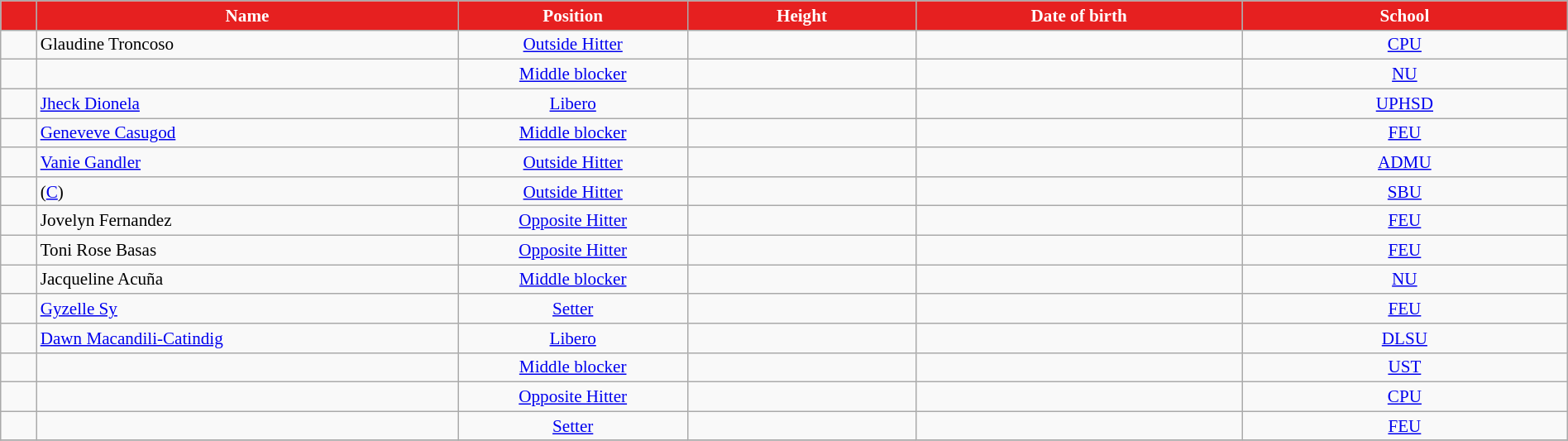<table class="wikitable sortable" style="font-size:88%; text-align:center; width:100%;">
<tr>
<th style="width:1em; background:#E62020; color:white;"></th>
<th style="width:17em; background:#E62020; color:white;">Name</th>
<th style="width:9em; background:#E62020; color:white;">Position</th>
<th style="width:9em; background:#E62020; color:white;">Height</th>
<th style="width:13em; background:#E62020; color:white;">Date of birth</th>
<th style="width:13em; background:#E62020; color:white;">School</th>
</tr>
<tr align=center>
<td></td>
<td align=left> Glaudine Troncoso</td>
<td><a href='#'>Outside Hitter</a></td>
<td></td>
<td align=right></td>
<td><a href='#'>CPU</a></td>
</tr>
<tr align=center>
<td></td>
<td align=left> </td>
<td><a href='#'>Middle blocker</a></td>
<td></td>
<td align=right></td>
<td><a href='#'>NU</a></td>
</tr>
<tr align=center>
<td></td>
<td align=left> <a href='#'>Jheck Dionela</a></td>
<td><a href='#'>Libero</a></td>
<td></td>
<td align=right></td>
<td><a href='#'>UPHSD</a></td>
</tr>
<tr align=center>
<td></td>
<td align=left> <a href='#'>Geneveve Casugod</a></td>
<td><a href='#'>Middle blocker</a></td>
<td></td>
<td align=right></td>
<td align=center><a href='#'>FEU</a></td>
</tr>
<tr align=center>
<td></td>
<td align=left> <a href='#'>Vanie Gandler</a></td>
<td><a href='#'>Outside Hitter</a></td>
<td></td>
<td align=right></td>
<td><a href='#'>ADMU</a></td>
</tr>
<tr align=center>
<td></td>
<td align=left>  (<a href='#'>C</a>)</td>
<td><a href='#'>Outside Hitter</a></td>
<td></td>
<td align=right></td>
<td><a href='#'>SBU</a></td>
</tr>
<tr align=center>
<td></td>
<td align="left"> Jovelyn Fernandez</td>
<td><a href='#'>Opposite Hitter</a></td>
<td></td>
<td align=right></td>
<td><a href='#'>FEU</a></td>
</tr>
<tr align=center>
<td></td>
<td align=left> Toni Rose Basas</td>
<td><a href='#'>Opposite Hitter</a></td>
<td></td>
<td align=right></td>
<td><a href='#'>FEU</a></td>
</tr>
<tr align=center>
<td></td>
<td align=left> Jacqueline Acuña</td>
<td><a href='#'>Middle blocker</a></td>
<td></td>
<td align=right></td>
<td><a href='#'>NU</a></td>
</tr>
<tr align=center>
<td></td>
<td align=left> <a href='#'>Gyzelle Sy</a></td>
<td><a href='#'>Setter</a></td>
<td></td>
<td align=right></td>
<td><a href='#'>FEU</a></td>
</tr>
<tr align=center>
<td></td>
<td align="left"> <a href='#'>Dawn Macandili-Catindig</a></td>
<td><a href='#'>Libero</a></td>
<td></td>
<td align="right"></td>
<td><a href='#'>DLSU</a></td>
</tr>
<tr align=center>
<td></td>
<td align=left> </td>
<td><a href='#'>Middle blocker</a></td>
<td></td>
<td align=right></td>
<td><a href='#'>UST</a></td>
</tr>
<tr align=center>
<td></td>
<td align="left"> </td>
<td><a href='#'>Opposite Hitter</a></td>
<td></td>
<td align=right></td>
<td><a href='#'>CPU</a></td>
</tr>
<tr align=center>
<td></td>
<td align=left> </td>
<td><a href='#'>Setter</a></td>
<td></td>
<td align=right></td>
<td><a href='#'>FEU</a></td>
</tr>
<tr align=center>
</tr>
</table>
